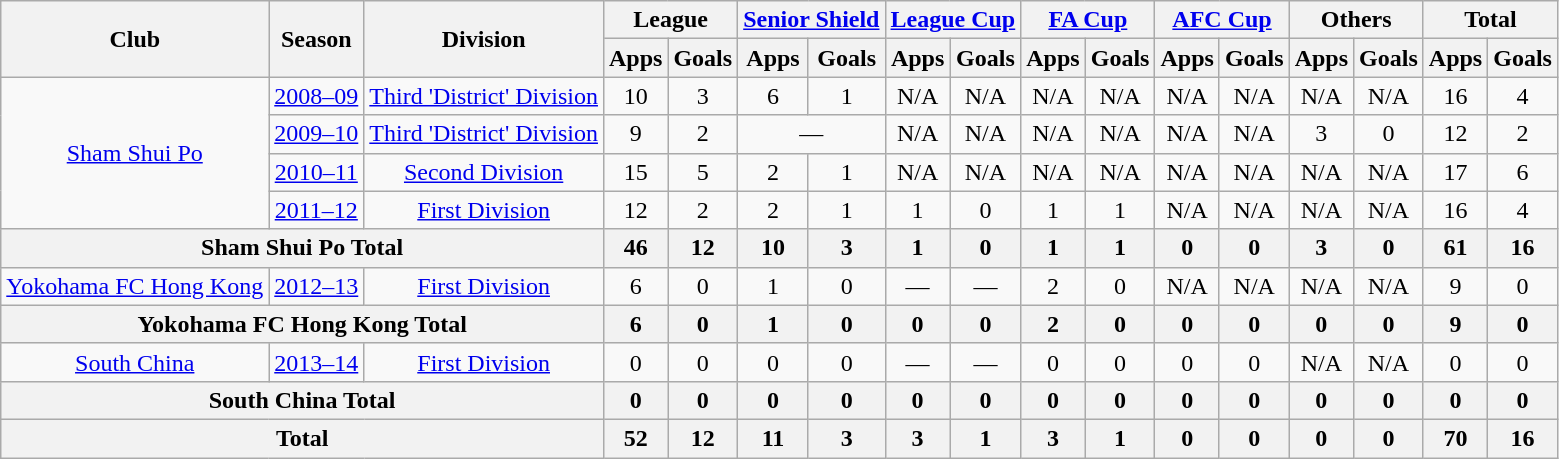<table class="wikitable" style="text-align: center;">
<tr>
<th rowspan="2">Club</th>
<th rowspan="2">Season</th>
<th rowspan="2">Division</th>
<th colspan="2">League</th>
<th colspan="2"><a href='#'>Senior Shield</a></th>
<th colspan="2"><a href='#'>League Cup</a></th>
<th colspan="2"><a href='#'>FA Cup</a></th>
<th colspan="2"><a href='#'>AFC Cup</a></th>
<th colspan="2">Others</th>
<th colspan="2">Total</th>
</tr>
<tr>
<th>Apps</th>
<th>Goals</th>
<th>Apps</th>
<th>Goals</th>
<th>Apps</th>
<th>Goals</th>
<th>Apps</th>
<th>Goals</th>
<th>Apps</th>
<th>Goals</th>
<th>Apps</th>
<th>Goals</th>
<th>Apps</th>
<th>Goals</th>
</tr>
<tr>
<td rowspan="4" valign="center"><a href='#'>Sham Shui Po</a></td>
<td><a href='#'>2008–09</a></td>
<td><a href='#'>Third 'District' Division</a></td>
<td>10</td>
<td>3</td>
<td>6</td>
<td>1</td>
<td>N/A</td>
<td>N/A</td>
<td>N/A</td>
<td>N/A</td>
<td>N/A</td>
<td>N/A</td>
<td>N/A</td>
<td>N/A</td>
<td>16</td>
<td>4</td>
</tr>
<tr>
<td><a href='#'>2009–10</a></td>
<td><a href='#'>Third 'District' Division</a></td>
<td>9</td>
<td>2</td>
<td colspan="2">—</td>
<td>N/A</td>
<td>N/A</td>
<td>N/A</td>
<td>N/A</td>
<td>N/A</td>
<td>N/A</td>
<td>3</td>
<td>0</td>
<td>12</td>
<td>2</td>
</tr>
<tr>
<td><a href='#'>2010–11</a></td>
<td><a href='#'>Second Division</a></td>
<td>15</td>
<td>5</td>
<td>2</td>
<td>1</td>
<td>N/A</td>
<td>N/A</td>
<td>N/A</td>
<td>N/A</td>
<td>N/A</td>
<td>N/A</td>
<td>N/A</td>
<td>N/A</td>
<td>17</td>
<td>6</td>
</tr>
<tr>
<td><a href='#'>2011–12</a></td>
<td><a href='#'>First Division</a></td>
<td>12</td>
<td>2</td>
<td>2</td>
<td>1</td>
<td>1</td>
<td>0</td>
<td>1</td>
<td>1</td>
<td>N/A</td>
<td>N/A</td>
<td>N/A</td>
<td>N/A</td>
<td>16</td>
<td>4</td>
</tr>
<tr>
<th colspan="3">Sham Shui Po Total</th>
<th>46</th>
<th>12</th>
<th>10</th>
<th>3</th>
<th>1</th>
<th>0</th>
<th>1</th>
<th>1</th>
<th>0</th>
<th>0</th>
<th>3</th>
<th>0</th>
<th>61</th>
<th>16</th>
</tr>
<tr>
<td rowspan="1" valign="center"><a href='#'>Yokohama FC Hong Kong</a></td>
<td><a href='#'>2012–13</a></td>
<td><a href='#'>First Division</a></td>
<td>6</td>
<td>0</td>
<td>1</td>
<td>0</td>
<td>—</td>
<td>—</td>
<td>2</td>
<td>0</td>
<td>N/A</td>
<td>N/A</td>
<td>N/A</td>
<td>N/A</td>
<td>9</td>
<td>0</td>
</tr>
<tr>
<th colspan="3">Yokohama FC Hong Kong Total</th>
<th>6</th>
<th>0</th>
<th>1</th>
<th>0</th>
<th>0</th>
<th>0</th>
<th>2</th>
<th>0</th>
<th>0</th>
<th>0</th>
<th>0</th>
<th>0</th>
<th>9</th>
<th>0</th>
</tr>
<tr>
<td rowspan="1" valign="center"><a href='#'>South China</a></td>
<td><a href='#'>2013–14</a></td>
<td><a href='#'>First Division</a></td>
<td>0</td>
<td>0</td>
<td>0</td>
<td>0</td>
<td>—</td>
<td>—</td>
<td>0</td>
<td>0</td>
<td>0</td>
<td>0</td>
<td>N/A</td>
<td>N/A</td>
<td>0</td>
<td>0</td>
</tr>
<tr>
<th colspan="3">South China Total</th>
<th>0</th>
<th>0</th>
<th>0</th>
<th>0</th>
<th>0</th>
<th>0</th>
<th>0</th>
<th>0</th>
<th>0</th>
<th>0</th>
<th>0</th>
<th>0</th>
<th>0</th>
<th>0</th>
</tr>
<tr>
<th colspan="3">Total</th>
<th>52</th>
<th>12</th>
<th>11</th>
<th>3</th>
<th>3</th>
<th>1</th>
<th>3</th>
<th>1</th>
<th>0</th>
<th>0</th>
<th>0</th>
<th>0</th>
<th>70</th>
<th>16</th>
</tr>
</table>
